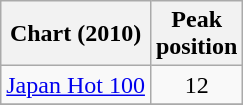<table class="wikitable sortable">
<tr>
<th>Chart (2010)</th>
<th>Peak<br>position</th>
</tr>
<tr>
<td><a href='#'>Japan Hot 100</a></td>
<td align="center">12</td>
</tr>
<tr>
</tr>
</table>
